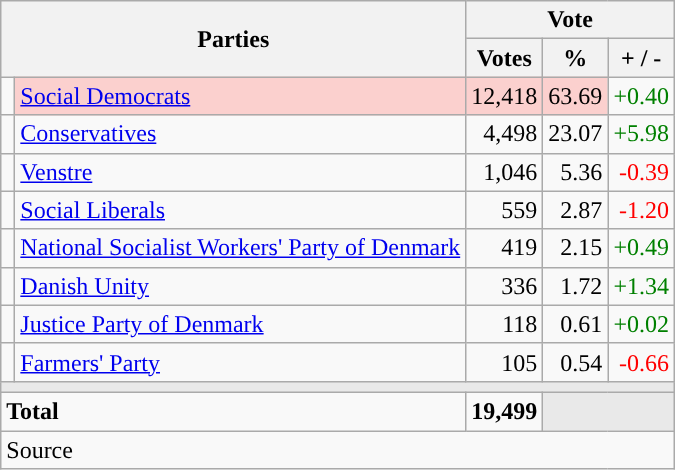<table class="wikitable" style="text-align:right;">
<tr>
<th style="text-align:centre;" rowspan="2" colspan="2" width="225">Parties</th>
<th colspan="3">Vote</th>
</tr>
<tr>
<th width="15">Votes</th>
<th width="15">%</th>
<th width="15">+ / -</th>
</tr>
<tr>
<td width="2" style="color:inherit;background:"></td>
<td bgcolor=#fbd0ce  align="left"><a href='#'>Social Democrats</a></td>
<td bgcolor=#fbd0ce>12,418</td>
<td bgcolor=#fbd0ce>63.69</td>
<td style=color:green;>+0.40</td>
</tr>
<tr>
<td width="2" style="color:inherit;background:"></td>
<td align="left"><a href='#'>Conservatives</a></td>
<td>4,498</td>
<td>23.07</td>
<td style=color:green;>+5.98</td>
</tr>
<tr>
<td width="2" style="color:inherit;background:"></td>
<td align="left"><a href='#'>Venstre</a></td>
<td>1,046</td>
<td>5.36</td>
<td style=color:red;>-0.39</td>
</tr>
<tr>
<td width="2" style="color:inherit;background:"></td>
<td align="left"><a href='#'>Social Liberals</a></td>
<td>559</td>
<td>2.87</td>
<td style=color:red;>-1.20</td>
</tr>
<tr>
<td width="2" style="color:inherit;background:"></td>
<td align="left"><a href='#'>National Socialist Workers' Party of Denmark</a></td>
<td>419</td>
<td>2.15</td>
<td style=color:green;>+0.49</td>
</tr>
<tr>
<td width="2" style="color:inherit;background:"></td>
<td align="left"><a href='#'>Danish Unity</a></td>
<td>336</td>
<td>1.72</td>
<td style=color:green;>+1.34</td>
</tr>
<tr>
<td width="2" style="color:inherit;background:"></td>
<td align="left"><a href='#'>Justice Party of Denmark</a></td>
<td>118</td>
<td>0.61</td>
<td style=color:green;>+0.02</td>
</tr>
<tr>
<td width="2" style="color:inherit;background:"></td>
<td align="left"><a href='#'>Farmers' Party</a></td>
<td>105</td>
<td>0.54</td>
<td style=color:red;>-0.66</td>
</tr>
<tr>
<td colspan="7" bgcolor="#E9E9E9"></td>
</tr>
<tr>
<td align="left" colspan="2"><strong>Total</strong></td>
<td><strong>19,499</strong></td>
<td bgcolor="#E9E9E9" colspan="2"></td>
</tr>
<tr>
<td align="left" colspan="6">Source</td>
</tr>
</table>
